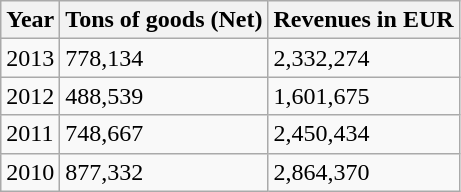<table class="wikitable">
<tr>
<th>Year</th>
<th>Tons of goods (Net)</th>
<th>Revenues in EUR</th>
</tr>
<tr>
<td>2013</td>
<td>778,134</td>
<td>2,332,274</td>
</tr>
<tr>
<td>2012</td>
<td>488,539</td>
<td>1,601,675</td>
</tr>
<tr>
<td>2011</td>
<td>748,667</td>
<td>2,450,434</td>
</tr>
<tr>
<td>2010</td>
<td>877,332</td>
<td>2,864,370</td>
</tr>
</table>
